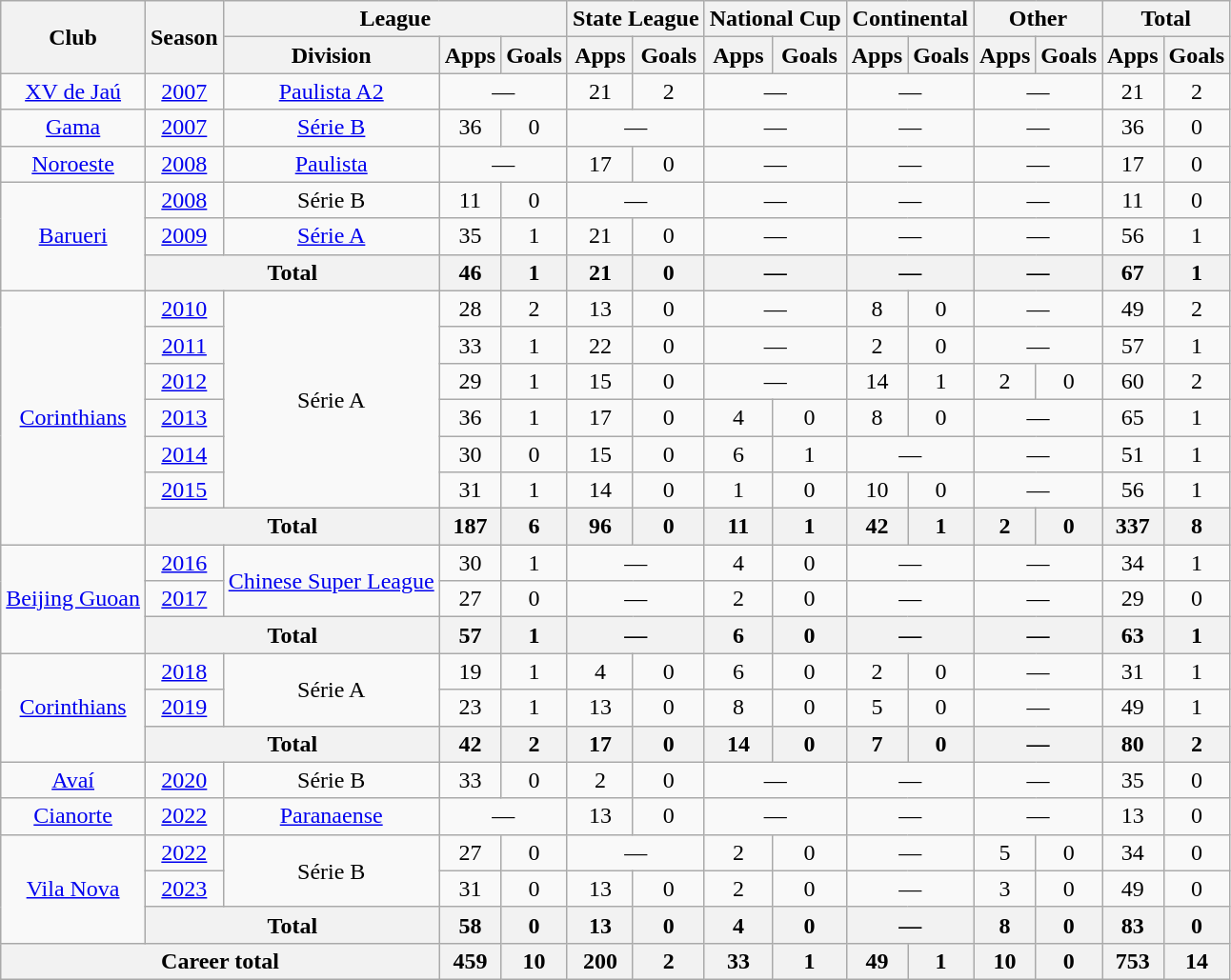<table class="wikitable" style="text-align: center">
<tr>
<th rowspan="2">Club</th>
<th rowspan="2">Season</th>
<th colspan="3">League</th>
<th colspan="2">State League</th>
<th colspan="2">National Cup</th>
<th colspan="2">Continental</th>
<th colspan="2">Other</th>
<th colspan="2">Total</th>
</tr>
<tr>
<th>Division</th>
<th>Apps</th>
<th>Goals</th>
<th>Apps</th>
<th>Goals</th>
<th>Apps</th>
<th>Goals</th>
<th>Apps</th>
<th>Goals</th>
<th>Apps</th>
<th>Goals</th>
<th>Apps</th>
<th>Goals</th>
</tr>
<tr>
<td rowspan="1" valign="center"><a href='#'>XV de Jaú</a></td>
<td><a href='#'>2007</a></td>
<td rowspan="1" valign="center"><a href='#'>Paulista A2</a></td>
<td colspan="2">—</td>
<td>21</td>
<td>2</td>
<td colspan="2">—</td>
<td colspan="2">—</td>
<td colspan="2">—</td>
<td>21</td>
<td>2</td>
</tr>
<tr>
<td rowspan="1" valign="center"><a href='#'>Gama</a></td>
<td><a href='#'>2007</a></td>
<td rowspan="1" valign="center"><a href='#'>Série B</a></td>
<td>36</td>
<td>0</td>
<td colspan="2">—</td>
<td colspan="2">—</td>
<td colspan="2">—</td>
<td colspan="2">—</td>
<td>36</td>
<td>0</td>
</tr>
<tr>
<td rowspan="1" valign="center"><a href='#'>Noroeste</a></td>
<td><a href='#'>2008</a></td>
<td rowspan="1" valign="center"><a href='#'>Paulista</a></td>
<td colspan="2">—</td>
<td>17</td>
<td>0</td>
<td colspan="2">—</td>
<td colspan="2">—</td>
<td colspan="2">—</td>
<td>17</td>
<td>0</td>
</tr>
<tr>
<td rowspan="3" valign="center"><a href='#'>Barueri</a></td>
<td><a href='#'>2008</a></td>
<td rowspan="1" valign="center">Série B</td>
<td>11</td>
<td>0</td>
<td colspan="2">—</td>
<td colspan="2">—</td>
<td colspan="2">—</td>
<td colspan="2">—</td>
<td>11</td>
<td>0</td>
</tr>
<tr>
<td><a href='#'>2009</a></td>
<td rowspan="1" valign="center"><a href='#'>Série A</a></td>
<td>35</td>
<td>1</td>
<td>21</td>
<td>0</td>
<td colspan="2">—</td>
<td colspan="2">—</td>
<td colspan="2">—</td>
<td>56</td>
<td>1</td>
</tr>
<tr>
<th colspan="2">Total</th>
<th>46</th>
<th>1</th>
<th>21</th>
<th>0</th>
<th colspan="2">—</th>
<th colspan="2">—</th>
<th colspan="2">—</th>
<th>67</th>
<th>1</th>
</tr>
<tr>
<td rowspan="7" valign="center"><a href='#'>Corinthians</a></td>
<td><a href='#'>2010</a></td>
<td rowspan="6" valign="center">Série A</td>
<td>28</td>
<td>2</td>
<td>13</td>
<td>0</td>
<td colspan="2">—</td>
<td>8</td>
<td>0</td>
<td colspan="2">—</td>
<td>49</td>
<td>2</td>
</tr>
<tr>
<td><a href='#'>2011</a></td>
<td>33</td>
<td>1</td>
<td>22</td>
<td>0</td>
<td colspan="2">—</td>
<td>2</td>
<td>0</td>
<td colspan="2">—</td>
<td>57</td>
<td>1</td>
</tr>
<tr>
<td><a href='#'>2012</a></td>
<td>29</td>
<td>1</td>
<td>15</td>
<td>0</td>
<td colspan="2">—</td>
<td>14</td>
<td>1</td>
<td>2</td>
<td>0</td>
<td>60</td>
<td>2</td>
</tr>
<tr>
<td><a href='#'>2013</a></td>
<td>36</td>
<td>1</td>
<td>17</td>
<td>0</td>
<td>4</td>
<td>0</td>
<td>8</td>
<td>0</td>
<td colspan="2">—</td>
<td>65</td>
<td>1</td>
</tr>
<tr>
<td><a href='#'>2014</a></td>
<td>30</td>
<td>0</td>
<td>15</td>
<td>0</td>
<td>6</td>
<td>1</td>
<td colspan="2">—</td>
<td colspan="2">—</td>
<td>51</td>
<td>1</td>
</tr>
<tr>
<td><a href='#'>2015</a></td>
<td>31</td>
<td>1</td>
<td>14</td>
<td>0</td>
<td>1</td>
<td>0</td>
<td>10</td>
<td>0</td>
<td colspan="2">—</td>
<td>56</td>
<td>1</td>
</tr>
<tr>
<th colspan="2">Total</th>
<th>187</th>
<th>6</th>
<th>96</th>
<th>0</th>
<th>11</th>
<th>1</th>
<th>42</th>
<th>1</th>
<th>2</th>
<th>0</th>
<th>337</th>
<th>8</th>
</tr>
<tr>
<td rowspan="3" valign="center"><a href='#'>Beijing Guoan</a></td>
<td><a href='#'>2016</a></td>
<td rowspan="2" valign="center"><a href='#'>Chinese Super League</a></td>
<td>30</td>
<td>1</td>
<td colspan="2">—</td>
<td>4</td>
<td>0</td>
<td colspan="2">—</td>
<td colspan="2">—</td>
<td>34</td>
<td>1</td>
</tr>
<tr>
<td><a href='#'>2017</a></td>
<td>27</td>
<td>0</td>
<td colspan="2">—</td>
<td>2</td>
<td>0</td>
<td colspan="2">—</td>
<td colspan="2">—</td>
<td>29</td>
<td>0</td>
</tr>
<tr>
<th colspan="2">Total</th>
<th>57</th>
<th>1</th>
<th colspan="2">—</th>
<th>6</th>
<th>0</th>
<th colspan="2">—</th>
<th colspan="2">—</th>
<th>63</th>
<th>1</th>
</tr>
<tr>
<td rowspan="3" valign="center"><a href='#'>Corinthians</a></td>
<td><a href='#'>2018</a></td>
<td rowspan="2" valign="center">Série A</td>
<td>19</td>
<td>1</td>
<td>4</td>
<td>0</td>
<td>6</td>
<td>0</td>
<td>2</td>
<td>0</td>
<td colspan="2">—</td>
<td>31</td>
<td>1</td>
</tr>
<tr>
<td><a href='#'>2019</a></td>
<td>23</td>
<td>1</td>
<td>13</td>
<td>0</td>
<td>8</td>
<td>0</td>
<td>5</td>
<td>0</td>
<td colspan="2">—</td>
<td>49</td>
<td>1</td>
</tr>
<tr>
<th colspan="2">Total</th>
<th>42</th>
<th>2</th>
<th>17</th>
<th>0</th>
<th>14</th>
<th>0</th>
<th>7</th>
<th>0</th>
<th colspan="2">—</th>
<th>80</th>
<th>2</th>
</tr>
<tr>
<td rowspan="1" valign="center"><a href='#'>Avaí</a></td>
<td><a href='#'>2020</a></td>
<td rowspan="1" valign="center">Série B</td>
<td>33</td>
<td>0</td>
<td>2</td>
<td>0</td>
<td colspan="2">—</td>
<td colspan="2">—</td>
<td colspan="2">—</td>
<td>35</td>
<td>0</td>
</tr>
<tr>
<td rowspan="1" valign="center"><a href='#'>Cianorte</a></td>
<td><a href='#'>2022</a></td>
<td rowspan="1" valign="center"><a href='#'>Paranaense</a></td>
<td colspan="2">—</td>
<td>13</td>
<td>0</td>
<td colspan="2">—</td>
<td colspan="2">—</td>
<td colspan="2">—</td>
<td>13</td>
<td>0</td>
</tr>
<tr>
<td rowspan="3" valign="center"><a href='#'>Vila Nova</a></td>
<td><a href='#'>2022</a></td>
<td rowspan="2" valign="center">Série B</td>
<td>27</td>
<td>0</td>
<td colspan="2">—</td>
<td>2</td>
<td>0</td>
<td colspan="2">—</td>
<td>5</td>
<td>0</td>
<td>34</td>
<td>0</td>
</tr>
<tr>
<td><a href='#'>2023</a></td>
<td>31</td>
<td>0</td>
<td>13</td>
<td>0</td>
<td>2</td>
<td>0</td>
<td colspan="2">—</td>
<td>3</td>
<td>0</td>
<td>49</td>
<td>0</td>
</tr>
<tr>
<th colspan="2">Total</th>
<th>58</th>
<th>0</th>
<th>13</th>
<th>0</th>
<th>4</th>
<th>0</th>
<th colspan="2">—</th>
<th>8</th>
<th>0</th>
<th>83</th>
<th>0</th>
</tr>
<tr>
<th colspan="3">Career total</th>
<th>459</th>
<th>10</th>
<th>200</th>
<th>2</th>
<th>33</th>
<th>1</th>
<th>49</th>
<th>1</th>
<th>10</th>
<th>0</th>
<th>753</th>
<th>14</th>
</tr>
</table>
